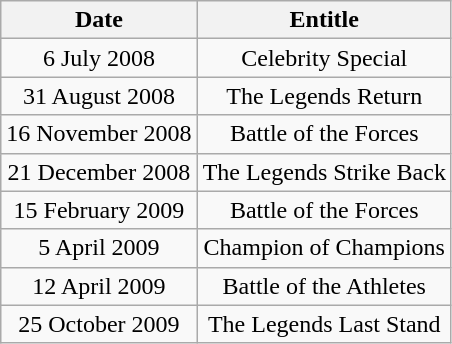<table class="wikitable" style="text-align:center;">
<tr>
<th>Date</th>
<th>Entitle</th>
</tr>
<tr>
<td>6 July 2008</td>
<td>Celebrity Special</td>
</tr>
<tr>
<td>31 August 2008</td>
<td>The Legends Return</td>
</tr>
<tr>
<td>16 November 2008</td>
<td>Battle of the Forces</td>
</tr>
<tr>
<td>21 December 2008</td>
<td>The Legends Strike Back</td>
</tr>
<tr>
<td>15 February 2009</td>
<td>Battle of the Forces</td>
</tr>
<tr>
<td>5 April 2009</td>
<td>Champion of Champions</td>
</tr>
<tr>
<td>12 April 2009</td>
<td>Battle of the Athletes</td>
</tr>
<tr>
<td>25 October 2009</td>
<td>The Legends Last Stand</td>
</tr>
</table>
